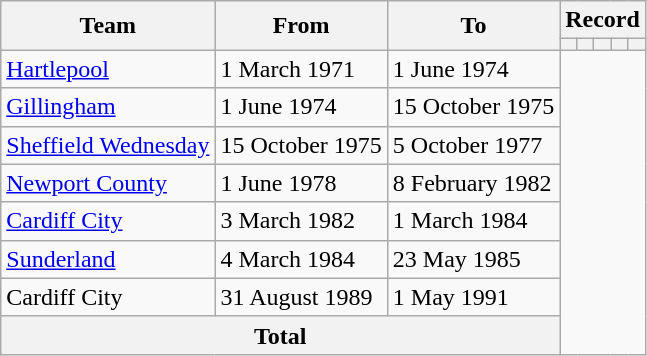<table class=wikitable style="text-align: center">
<tr>
<th rowspan=2>Team</th>
<th rowspan=2>From</th>
<th rowspan=2>To</th>
<th colspan=5>Record</th>
</tr>
<tr>
<th></th>
<th></th>
<th></th>
<th></th>
<th></th>
</tr>
<tr>
<td align=left><a href='#'>Hartlepool</a></td>
<td align=left>1 March 1971</td>
<td align=left>1 June 1974<br></td>
</tr>
<tr>
<td align=left><a href='#'>Gillingham</a></td>
<td align=left>1 June 1974</td>
<td align=left>15 October 1975<br></td>
</tr>
<tr>
<td align=left><a href='#'>Sheffield Wednesday</a></td>
<td align=left>15 October 1975</td>
<td align=left>5 October 1977<br></td>
</tr>
<tr>
<td align=left><a href='#'>Newport County</a></td>
<td align=left>1 June 1978</td>
<td align=left>8 February 1982<br></td>
</tr>
<tr>
<td align=left><a href='#'>Cardiff City</a></td>
<td align=left>3 March 1982</td>
<td align=left>1 March 1984<br></td>
</tr>
<tr>
<td align=left><a href='#'>Sunderland</a></td>
<td align=left>4 March 1984</td>
<td align=left>23 May 1985<br></td>
</tr>
<tr>
<td align=left>Cardiff City</td>
<td align=left>31 August 1989</td>
<td align=left>1 May 1991<br></td>
</tr>
<tr>
<th colspan=3>Total<br></th>
</tr>
</table>
